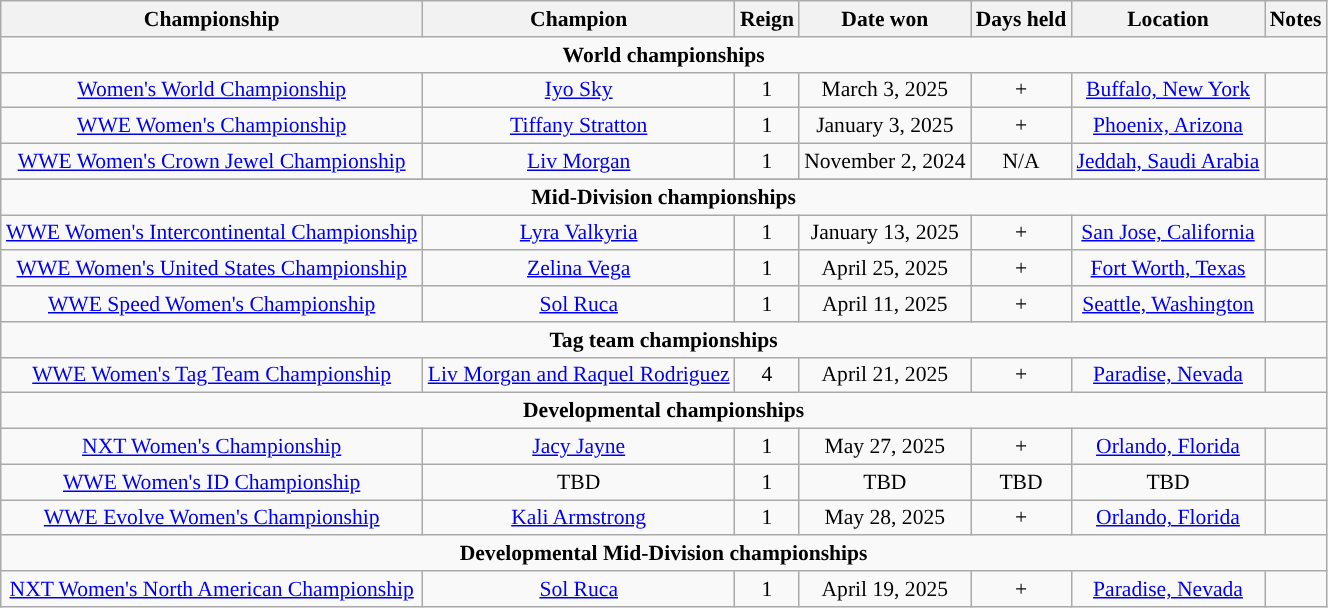<table class="sortable wikitable" style="font-size:90%; text-align:center; width:70%;">
<tr>
<th>Championship</th>
<th>Champion</th>
<th>Reign</th>
<th>Date won</th>
<th>Days held</th>
<th>Location</th>
<th>Notes</th>
</tr>
<tr>
<td colspan=7 style="text-align:center"><strong>World championships</strong></td>
</tr>
<tr>
<td><a href='#'>Women's World Championship</a></td>
<td><a href='#'>Iyo Sky</a></td>
<td>1</td>
<td>March 3, 2025</td>
<td>+</td>
<td><a href='#'>Buffalo, New York</a></td>
<td style="text-align:left"></td>
</tr>
<tr>
<td><a href='#'>WWE Women's Championship</a><br></td>
<td><a href='#'>Tiffany Stratton</a></td>
<td>1</td>
<td>January 3, 2025</td>
<td>+</td>
<td><a href='#'>Phoenix, Arizona</a></td>
<td style="text-align:left"></td>
</tr>
<tr>
<td><a href='#'>WWE Women's Crown Jewel Championship</a></td>
<td><a href='#'>Liv Morgan</a></td>
<td>1</td>
<td>November 2, 2024</td>
<td>N/A</td>
<td><a href='#'>Jeddah, Saudi Arabia</a></td>
<td style="text-align:left"></td>
</tr>
<tr>
</tr>
<tr>
<td colspan=7 style="text-align:center"><strong>Mid-Division championships</strong></td>
</tr>
<tr>
<td><a href='#'>WWE Women's Intercontinental Championship</a></td>
<td><a href='#'>Lyra Valkyria</a></td>
<td>1</td>
<td>January 13, 2025</td>
<td>+</td>
<td><a href='#'>San Jose, California</a></td>
<td style="text-align:left"></td>
</tr>
<tr>
<td><a href='#'>WWE Women's United States Championship</a></td>
<td><a href='#'>Zelina Vega</a></td>
<td>1</td>
<td>April 25, 2025</td>
<td>+</td>
<td><a href='#'>Fort Worth, Texas</a></td>
<td style="text-align:left"></td>
</tr>
<tr>
<td><a href='#'>WWE Speed Women's Championship</a></td>
<td><a href='#'>Sol Ruca</a></td>
<td>1</td>
<td>April 11, 2025</td>
<td>+</td>
<td><a href='#'>Seattle, Washington</a></td>
<td style="text-align:left"></td>
</tr>
<tr>
<td colspan=7 style="text-align:center"><strong>Tag team championships</strong></td>
</tr>
<tr>
<td><a href='#'>WWE Women's Tag Team Championship</a></td>
<td><a href='#'>Liv Morgan and Raquel Rodriguez</a></td>
<td>4<br></td>
<td>April 21, 2025</td>
<td>+</td>
<td><a href='#'>Paradise, Nevada</a></td>
<td style="text-align:left"></td>
</tr>
<tr>
<td colspan=7 style="text-align:center"><strong>Developmental championships</strong></td>
</tr>
<tr>
<td><a href='#'>NXT Women's Championship</a></td>
<td><a href='#'>Jacy Jayne</a></td>
<td>1</td>
<td>May 27, 2025</td>
<td>+</td>
<td><a href='#'>Orlando, Florida</a></td>
<td style="text-align:left"></td>
</tr>
<tr>
<td><a href='#'>WWE Women's ID Championship</a></td>
<td>TBD</td>
<td>1</td>
<td>TBD</td>
<td>TBD</td>
<td>TBD</td>
<td style="text-align:left"></td>
</tr>
<tr>
<td><a href='#'>WWE Evolve Women's Championship</a></td>
<td><a href='#'>Kali Armstrong</a></td>
<td>1</td>
<td>May 28, 2025</td>
<td>+</td>
<td><a href='#'>Orlando, Florida</a></td>
<td style="text-align:left"></td>
</tr>
<tr>
<td colspan=7 style="text-align:center"><strong>Developmental Mid-Division championships</strong></td>
</tr>
<tr>
<td><a href='#'>NXT Women's North American Championship</a></td>
<td><a href='#'>Sol Ruca</a></td>
<td>1</td>
<td>April 19, 2025</td>
<td>+</td>
<td><a href='#'>Paradise, Nevada</a></td>
<td style="text-align:left"></td>
</tr>
</table>
